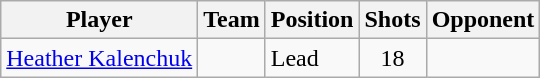<table class="wikitable sortable">
<tr>
<th>Player</th>
<th>Team</th>
<th>Position</th>
<th>Shots</th>
<th>Opponent</th>
</tr>
<tr>
<td><a href='#'>Heather Kalenchuk</a></td>
<td></td>
<td data-sort-value="1">Lead</td>
<td style="text-align:center;">18</td>
<td></td>
</tr>
</table>
